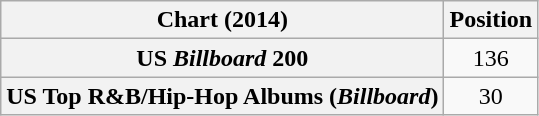<table class="wikitable plainrowheaders sortable" style="text-align:center;">
<tr>
<th>Chart (2014)</th>
<th>Position</th>
</tr>
<tr>
<th scope="row">US <em>Billboard</em> 200</th>
<td align="center">136</td>
</tr>
<tr>
<th scope="row">US Top R&B/Hip-Hop Albums (<em>Billboard</em>)</th>
<td align="center">30</td>
</tr>
</table>
